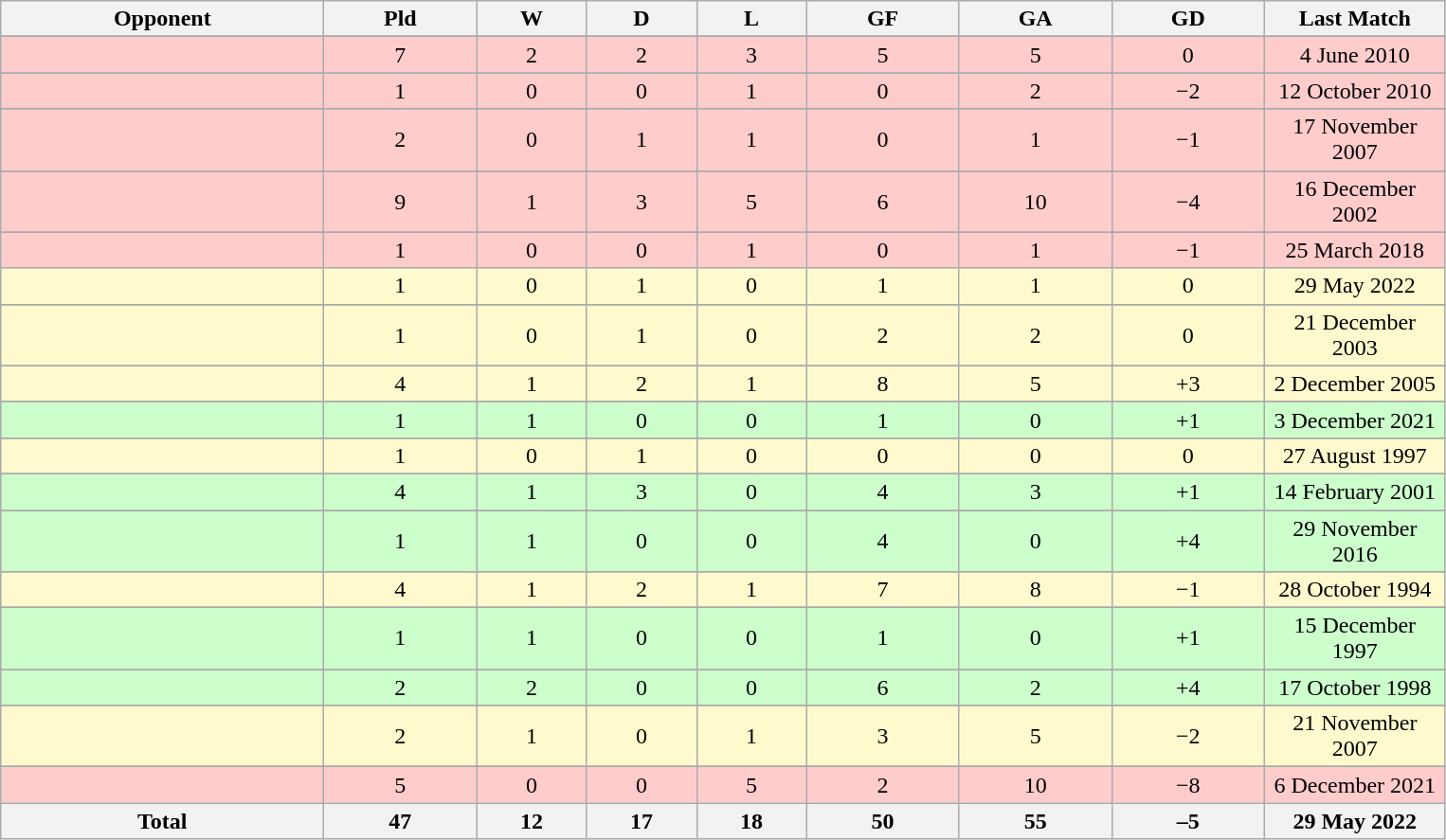<table class="wikitable sortable" style="text-align: center">
<tr>
<th width=220>Opponent<br></th>
<th width=100>Pld<br></th>
<th width=70>W<br></th>
<th width=70>D<br></th>
<th width=70>L<br></th>
<th width=100>GF<br></th>
<th width=100>GA<br></th>
<th width=100>GD<br></th>
<th width=120>Last Match<br></th>
</tr>
<tr>
</tr>
<tr bgcolor="#FFCCCC">
<td style="text-align:left;"></td>
<td>7</td>
<td>2</td>
<td>2</td>
<td>3</td>
<td>5</td>
<td>5</td>
<td>0</td>
<td>4 June 2010</td>
</tr>
<tr>
</tr>
<tr bgcolor="#FFCCCC">
<td style="text-align:left;"></td>
<td>1</td>
<td>0</td>
<td>0</td>
<td>1</td>
<td>0</td>
<td>2</td>
<td>−2</td>
<td>12 October 2010</td>
</tr>
<tr>
</tr>
<tr bgcolor="#FFCCCC">
<td style="text-align:left;"></td>
<td>2</td>
<td>0</td>
<td>1</td>
<td>1</td>
<td>0</td>
<td>1</td>
<td>−1</td>
<td>17 November 2007</td>
</tr>
<tr>
</tr>
<tr bgcolor="#FFCCCC">
<td style="text-align:left;"></td>
<td>9</td>
<td>1</td>
<td>3</td>
<td>5</td>
<td>6</td>
<td>10</td>
<td>−4</td>
<td>16 December 2002</td>
</tr>
<tr>
</tr>
<tr bgcolor="#FFCCCC">
<td style="text-align:left;"></td>
<td>1</td>
<td>0</td>
<td>0</td>
<td>1</td>
<td>0</td>
<td>1</td>
<td>−1</td>
<td>25 March 2018</td>
</tr>
<tr bgcolor="#FFFACD">
<td style="text-align:left;"></td>
<td>1</td>
<td>0</td>
<td>1</td>
<td>0</td>
<td>1</td>
<td>1</td>
<td>0</td>
<td>29 May 2022</td>
</tr>
<tr>
</tr>
<tr bgcolor="#FFFACD">
<td style="text-align:left;"></td>
<td>1</td>
<td>0</td>
<td>1</td>
<td>0</td>
<td>2</td>
<td>2</td>
<td>0</td>
<td>21 December 2003</td>
</tr>
<tr>
</tr>
<tr bgcolor="#FFFACD">
<td style="text-align:left;"></td>
<td>4</td>
<td>1</td>
<td>2</td>
<td>1</td>
<td>8</td>
<td>5</td>
<td>+3</td>
<td>2 December 2005</td>
</tr>
<tr>
</tr>
<tr bgcolor="#CCFFCC">
<td style="text-align:left;"></td>
<td>1</td>
<td>1</td>
<td>0</td>
<td>0</td>
<td>1</td>
<td>0</td>
<td>+1</td>
<td>3 December 2021</td>
</tr>
<tr>
</tr>
<tr bgcolor="#FFFACD">
<td style="text-align:left;"></td>
<td>1</td>
<td>0</td>
<td>1</td>
<td>0</td>
<td>0</td>
<td>0</td>
<td>0</td>
<td>27 August 1997</td>
</tr>
<tr>
</tr>
<tr bgcolor="#CCFFCC">
<td style="text-align:left;"></td>
<td>4</td>
<td>1</td>
<td>3</td>
<td>0</td>
<td>4</td>
<td>3</td>
<td>+1</td>
<td>14 February 2001</td>
</tr>
<tr>
</tr>
<tr bgcolor="#CCFFCC">
<td style="text-align:left;"></td>
<td>1</td>
<td>1</td>
<td>0</td>
<td>0</td>
<td>4</td>
<td>0</td>
<td>+4</td>
<td>29 November 2016</td>
</tr>
<tr>
</tr>
<tr bgcolor="#FFFACD">
<td style="text-align:left;"></td>
<td>4</td>
<td>1</td>
<td>2</td>
<td>1</td>
<td>7</td>
<td>8</td>
<td>−1</td>
<td>28 October 1994</td>
</tr>
<tr>
</tr>
<tr bgcolor="#CCFFCC">
<td style="text-align:left;"></td>
<td>1</td>
<td>1</td>
<td>0</td>
<td>0</td>
<td>1</td>
<td>0</td>
<td>+1</td>
<td>15 December 1997</td>
</tr>
<tr>
</tr>
<tr bgcolor="#CCFFCC">
<td style="text-align:left;"></td>
<td>2</td>
<td>2</td>
<td>0</td>
<td>0</td>
<td>6</td>
<td>2</td>
<td>+4</td>
<td>17 October 1998</td>
</tr>
<tr>
</tr>
<tr bgcolor="#FFFACD">
<td style="text-align:left;"></td>
<td>2</td>
<td>1</td>
<td>0</td>
<td>1</td>
<td>3</td>
<td>5</td>
<td>−2</td>
<td>21 November 2007</td>
</tr>
<tr>
</tr>
<tr bgcolor="#FFCCCC">
<td style="text-align:left;"></td>
<td>5</td>
<td>0</td>
<td>0</td>
<td>5</td>
<td>2</td>
<td>10</td>
<td>−8</td>
<td>6 December 2021</td>
</tr>
<tr class="sortbottom">
<th>Total</th>
<th>47</th>
<th>12</th>
<th>17</th>
<th>18</th>
<th>50</th>
<th>55</th>
<th>–5</th>
<th>29 May 2022</th>
</tr>
</table>
